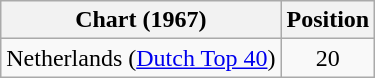<table class="wikitable">
<tr>
<th>Chart (1967)</th>
<th>Position</th>
</tr>
<tr>
<td>Netherlands (<a href='#'>Dutch Top 40</a>)</td>
<td style="text-align:center;">20</td>
</tr>
</table>
